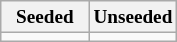<table class="wikitable" style="font-size:80%">
<tr>
<th width=50%>Seeded</th>
<th width=50%>Unseeded</th>
</tr>
<tr>
<td valign=top></td>
<td valign=top></td>
</tr>
</table>
